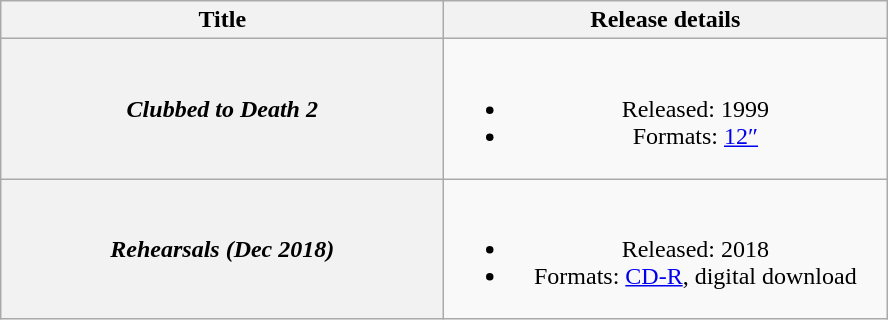<table class="wikitable plainrowheaders" style="text-align:center;">
<tr>
<th scope="col" style="width:18em;">Title</th>
<th scope="col" style="width:18em;">Release details</th>
</tr>
<tr>
<th scope="row"><em>Clubbed to Death 2</em></th>
<td><br><ul><li>Released: 1999</li><li>Formats: <a href='#'>12″</a></li></ul></td>
</tr>
<tr>
<th scope="row"><em>Rehearsals (Dec 2018)</em></th>
<td><br><ul><li>Released: 2018</li><li>Formats: <a href='#'>CD-R</a>, digital download</li></ul></td>
</tr>
</table>
